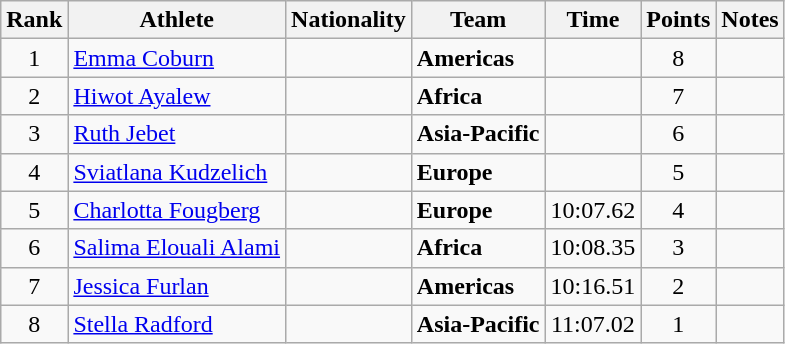<table class="wikitable sortable" style="text-align:center">
<tr>
<th>Rank</th>
<th>Athlete</th>
<th>Nationality</th>
<th>Team</th>
<th>Time</th>
<th>Points</th>
<th>Notes</th>
</tr>
<tr>
<td>1</td>
<td align="left"><a href='#'>Emma Coburn</a></td>
<td align=left></td>
<td align=left><strong>Americas</strong></td>
<td></td>
<td>8</td>
<td></td>
</tr>
<tr>
<td>2</td>
<td align="left"><a href='#'>Hiwot Ayalew</a></td>
<td align=left></td>
<td align=left><strong>Africa</strong></td>
<td></td>
<td>7</td>
<td></td>
</tr>
<tr>
<td>3</td>
<td align="left"><a href='#'>Ruth Jebet</a></td>
<td align=left></td>
<td align=left><strong>Asia-Pacific</strong></td>
<td></td>
<td>6</td>
<td></td>
</tr>
<tr>
<td>4</td>
<td align="left"><a href='#'>Sviatlana Kudzelich</a></td>
<td align=left></td>
<td align=left><strong>Europe</strong></td>
<td></td>
<td>5</td>
<td></td>
</tr>
<tr>
<td>5</td>
<td align="left"><a href='#'>Charlotta Fougberg</a></td>
<td align=left></td>
<td align=left><strong>Europe</strong></td>
<td>10:07.62</td>
<td>4</td>
<td></td>
</tr>
<tr>
<td>6</td>
<td align="left"><a href='#'>Salima Elouali Alami</a></td>
<td align=left></td>
<td align=left><strong>Africa</strong></td>
<td>10:08.35</td>
<td>3</td>
<td></td>
</tr>
<tr>
<td>7</td>
<td align="left"><a href='#'>Jessica Furlan</a></td>
<td align=left></td>
<td align=left><strong>Americas</strong></td>
<td>10:16.51</td>
<td>2</td>
<td></td>
</tr>
<tr>
<td>8</td>
<td align="left"><a href='#'>Stella Radford</a></td>
<td align=left></td>
<td align=left><strong>Asia-Pacific</strong></td>
<td>11:07.02</td>
<td>1</td>
<td></td>
</tr>
</table>
